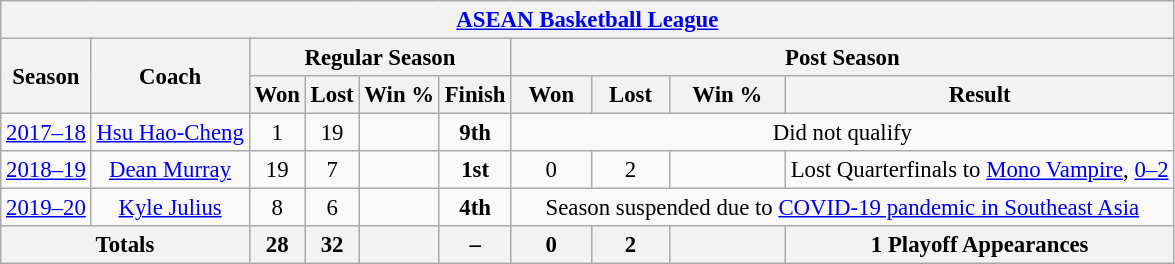<table class="wikitable" style="font-size: 95%; text-align:center;">
<tr>
<th colspan="10"><a href='#'>ASEAN Basketball League</a></th>
</tr>
<tr>
<th rowspan="2">Season</th>
<th rowspan="2">Coach</th>
<th colspan="4">Regular Season</th>
<th colspan="4">Post Season</th>
</tr>
<tr>
<th>Won</th>
<th>Lost</th>
<th>Win %</th>
<th>Finish</th>
<th>Won</th>
<th>Lost</th>
<th>Win %</th>
<th>Result</th>
</tr>
<tr>
<td><a href='#'>2017–18</a></td>
<td><a href='#'>Hsu Hao-Cheng</a></td>
<td>1</td>
<td>19</td>
<td></td>
<td><strong>9th</strong></td>
<td colspan="4">Did not qualify</td>
</tr>
<tr>
<td><a href='#'>2018–19</a></td>
<td><a href='#'>Dean Murray</a></td>
<td>19</td>
<td>7</td>
<td></td>
<td><strong>1st</strong></td>
<td>0</td>
<td>2</td>
<td></td>
<td colspan="4">Lost Quarterfinals to <a href='#'>Mono Vampire</a>, <a href='#'>0–2</a></td>
</tr>
<tr>
<td><a href='#'>2019–20</a></td>
<td><a href='#'>Kyle Julius</a></td>
<td>8</td>
<td>6</td>
<td></td>
<td><strong>4th</strong></td>
<td colspan="4">Season suspended due to <a href='#'>COVID-19 pandemic in Southeast Asia</a></td>
</tr>
<tr>
<th colspan="2">Totals</th>
<th>28</th>
<th>32</th>
<th></th>
<th>–</th>
<th>0</th>
<th>2</th>
<th></th>
<th>1 Playoff Appearances</th>
</tr>
</table>
